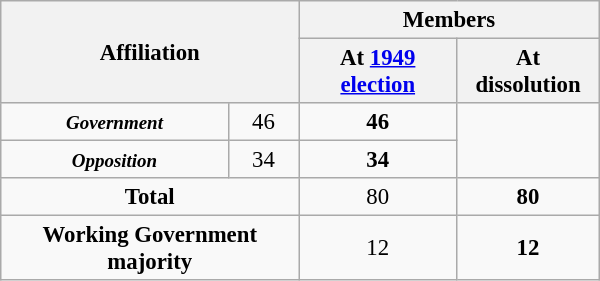<table class="wikitable" border="1" style="font-size:95%; width:300pt; text-align:center">
<tr>
<th colspan="2" rowspan="2" style="text-align:center;vertical-align:middle; ">Affiliation</th>
<th colspan="2" style="vertical-align:top;">Members</th>
</tr>
<tr>
<th>At <a href='#'>1949 election</a></th>
<th>At dissolution</th>
</tr>
<tr>
<td> <small><strong><em>Government</em></strong></small></td>
<td>46</td>
<td><strong>46</strong></td>
</tr>
<tr>
<td> <small><strong><em>Opposition</em></strong></small></td>
<td>34</td>
<td><strong>34</strong></td>
</tr>
<tr>
<td colspan="2" rowspan="1"><strong>Total</strong><br></td>
<td>80</td>
<td><strong>80</strong></td>
</tr>
<tr>
<td colspan="2" rowspan="1"><strong>Working Government majority</strong></td>
<td>12</td>
<td><strong>12</strong></td>
</tr>
</table>
